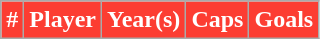<table class="wikitable sortable">
<tr>
<th style="background:#FC3D32;color:white">#</th>
<th style="background:#FC3D32;color:white">Player</th>
<th style="background:#FC3D32;color:white">Year(s)</th>
<th style="background:#FC3D32;color:white">Caps</th>
<th style="background:#FC3D32;color:white">Goals</th>
</tr>
</table>
